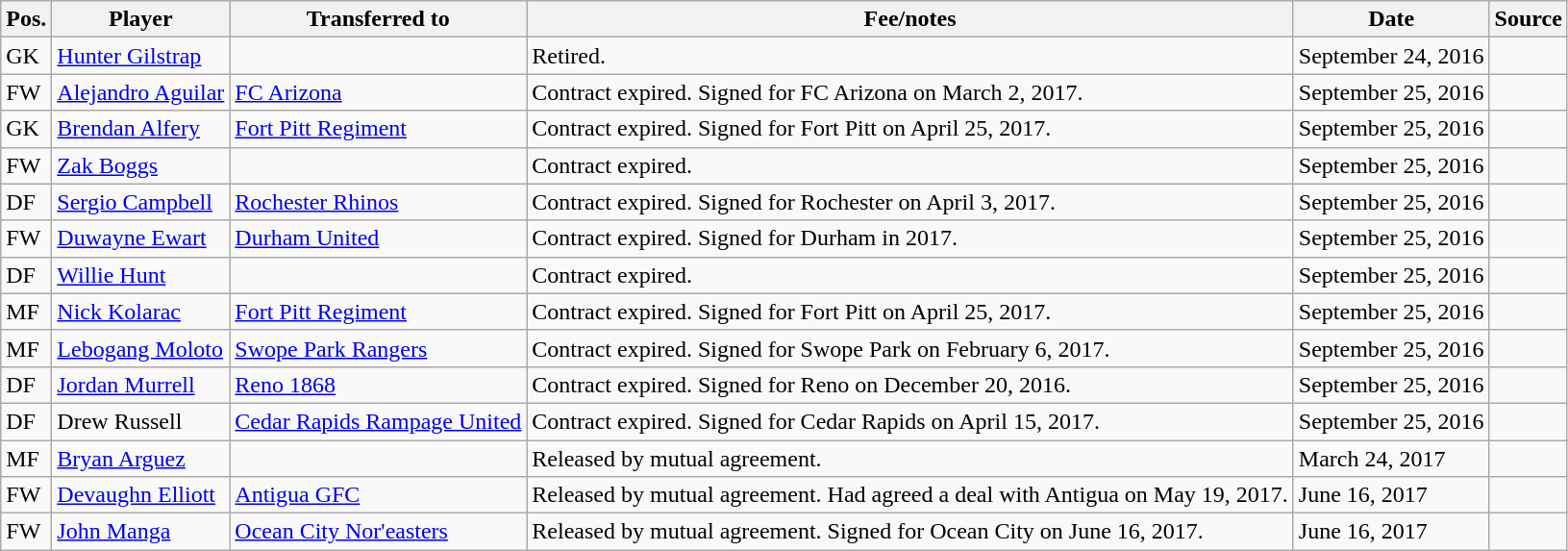<table class="wikitable sortable" style="text-align: left">
<tr>
<th><strong>Pos.</strong></th>
<th><strong>Player</strong></th>
<th><strong>Transferred to</strong></th>
<th><strong>Fee/notes</strong></th>
<th><strong>Date</strong></th>
<th><strong>Source</strong></th>
</tr>
<tr>
<td>GK</td>
<td> <a href='#'>Hunter Gilstrap</a></td>
<td></td>
<td>Retired.</td>
<td>September 24, 2016</td>
<td align=center></td>
</tr>
<tr>
<td>FW</td>
<td> <a href='#'>Alejandro Aguilar</a></td>
<td> <a href='#'>FC Arizona</a></td>
<td>Contract expired. Signed for FC Arizona on March 2, 2017.</td>
<td>September 25, 2016</td>
<td align=center></td>
</tr>
<tr>
<td>GK</td>
<td> <a href='#'>Brendan Alfery</a></td>
<td> <a href='#'>Fort Pitt Regiment</a></td>
<td>Contract expired. Signed for Fort Pitt on April 25, 2017.</td>
<td>September 25, 2016</td>
<td align=center></td>
</tr>
<tr>
<td>FW</td>
<td> <a href='#'>Zak Boggs</a></td>
<td></td>
<td>Contract expired.</td>
<td>September 25, 2016</td>
<td align=center></td>
</tr>
<tr>
<td>DF</td>
<td> <a href='#'>Sergio Campbell</a></td>
<td> <a href='#'>Rochester Rhinos</a></td>
<td>Contract expired. Signed for Rochester on April 3, 2017.</td>
<td>September 25, 2016</td>
<td align=center></td>
</tr>
<tr>
<td>FW</td>
<td> <a href='#'>Duwayne Ewart</a></td>
<td> <a href='#'>Durham United</a></td>
<td>Contract expired. Signed for Durham in 2017.</td>
<td>September 25, 2016</td>
<td align=center></td>
</tr>
<tr>
<td>DF</td>
<td> <a href='#'>Willie Hunt</a></td>
<td></td>
<td>Contract expired.</td>
<td>September 25, 2016</td>
<td align=center></td>
</tr>
<tr>
<td>MF</td>
<td> <a href='#'>Nick Kolarac</a></td>
<td> <a href='#'>Fort Pitt Regiment</a></td>
<td>Contract expired. Signed for Fort Pitt on April 25, 2017.</td>
<td>September 25, 2016</td>
<td align=center></td>
</tr>
<tr>
<td>MF</td>
<td> <a href='#'>Lebogang Moloto</a></td>
<td> <a href='#'>Swope Park Rangers</a></td>
<td>Contract expired. Signed for Swope Park on February 6, 2017.</td>
<td>September 25, 2016</td>
<td align=center></td>
</tr>
<tr>
<td>DF</td>
<td> <a href='#'>Jordan Murrell</a></td>
<td> <a href='#'>Reno 1868</a></td>
<td>Contract expired. Signed for Reno on December 20, 2016.</td>
<td>September 25, 2016</td>
<td align=center></td>
</tr>
<tr>
<td>DF</td>
<td> Drew Russell</td>
<td> <a href='#'>Cedar Rapids Rampage United</a></td>
<td>Contract expired. Signed for Cedar Rapids on April 15, 2017.</td>
<td>September 25, 2016</td>
<td align=center></td>
</tr>
<tr>
<td>MF</td>
<td> <a href='#'>Bryan Arguez</a></td>
<td></td>
<td>Released by mutual agreement.</td>
<td>March 24, 2017</td>
<td align=center></td>
</tr>
<tr>
<td>FW</td>
<td> <a href='#'>Devaughn Elliott</a></td>
<td> <a href='#'>Antigua GFC</a></td>
<td>Released by mutual agreement. Had agreed a deal with Antigua on May 19, 2017.</td>
<td>June 16, 2017</td>
<td align=center></td>
</tr>
<tr>
<td>FW</td>
<td> <a href='#'>John Manga</a></td>
<td> <a href='#'>Ocean City Nor'easters</a></td>
<td>Released by mutual agreement. Signed for Ocean City on June 16, 2017.</td>
<td>June 16, 2017</td>
<td align=center></td>
</tr>
</table>
